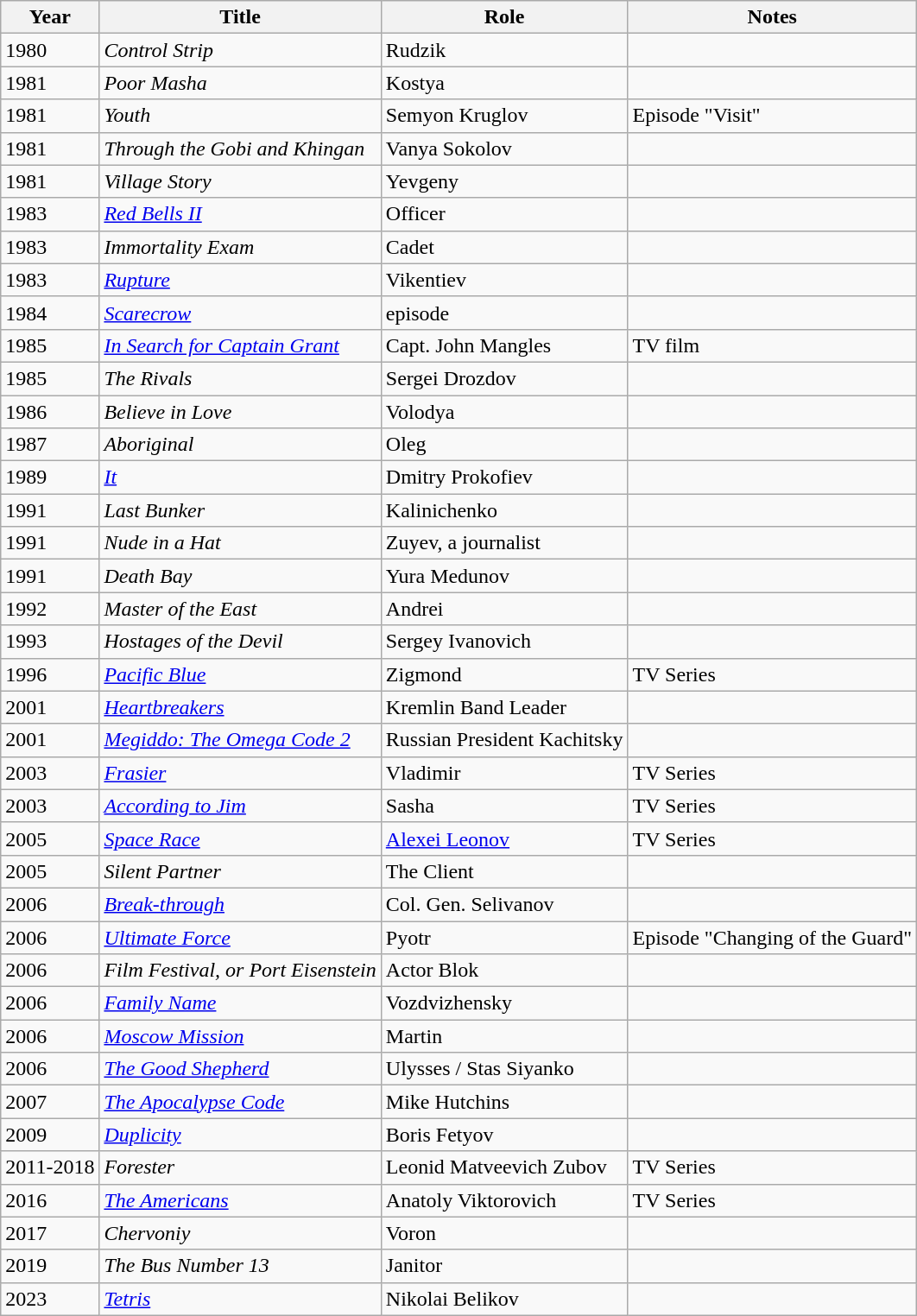<table class="wikitable">
<tr>
<th>Year</th>
<th>Title</th>
<th>Role</th>
<th>Notes</th>
</tr>
<tr>
<td>1980</td>
<td><em>Control Strip</em></td>
<td>Rudzik</td>
<td></td>
</tr>
<tr>
<td>1981</td>
<td><em>Poor Masha</em></td>
<td>Kostya</td>
<td></td>
</tr>
<tr>
<td>1981</td>
<td><em>Youth</em></td>
<td>Semyon Kruglov</td>
<td>Episode "Visit"</td>
</tr>
<tr>
<td>1981</td>
<td><em>Through the Gobi and Khingan</em></td>
<td>Vanya Sokolov</td>
<td></td>
</tr>
<tr>
<td>1981</td>
<td><em>Village Story</em></td>
<td>Yevgeny</td>
<td></td>
</tr>
<tr>
<td>1983</td>
<td><em><a href='#'>Red Bells II</a></em></td>
<td>Officer</td>
<td></td>
</tr>
<tr>
<td>1983</td>
<td><em>Immortality Exam</em></td>
<td>Cadet</td>
<td></td>
</tr>
<tr>
<td>1983</td>
<td><em><a href='#'>Rupture</a></em></td>
<td>Vikentiev</td>
<td></td>
</tr>
<tr>
<td>1984</td>
<td><em><a href='#'>Scarecrow</a></em></td>
<td>episode</td>
<td></td>
</tr>
<tr>
<td>1985</td>
<td><em><a href='#'>In Search for Captain Grant</a></em></td>
<td>Capt. John Mangles</td>
<td>TV film</td>
</tr>
<tr>
<td>1985</td>
<td><em>The Rivals</em></td>
<td>Sergei Drozdov</td>
<td></td>
</tr>
<tr>
<td>1986</td>
<td><em>Believe in Love</em></td>
<td>Volodya</td>
<td></td>
</tr>
<tr>
<td>1987</td>
<td><em>Aboriginal</em></td>
<td>Oleg</td>
<td></td>
</tr>
<tr>
<td>1989</td>
<td><em><a href='#'>It</a></em></td>
<td>Dmitry Prokofiev</td>
<td></td>
</tr>
<tr>
<td>1991</td>
<td><em>Last Bunker</em></td>
<td>Kalinichenko</td>
<td></td>
</tr>
<tr>
<td>1991</td>
<td><em>Nude in a Hat</em></td>
<td>Zuyev, a journalist</td>
<td></td>
</tr>
<tr>
<td>1991</td>
<td><em>Death Bay</em></td>
<td>Yura Medunov</td>
<td></td>
</tr>
<tr>
<td>1992</td>
<td><em>Master of the East</em></td>
<td>Andrei</td>
<td></td>
</tr>
<tr>
<td>1993</td>
<td><em>Hostages of the Devil</em></td>
<td>Sergey Ivanovich</td>
<td></td>
</tr>
<tr>
<td>1996</td>
<td><em><a href='#'>Pacific Blue</a></em></td>
<td>Zigmond</td>
<td>TV Series</td>
</tr>
<tr>
<td>2001</td>
<td><em><a href='#'>Heartbreakers</a></em></td>
<td>Kremlin Band Leader</td>
<td></td>
</tr>
<tr>
<td>2001</td>
<td><em><a href='#'>Megiddo: The Omega Code 2</a></em></td>
<td>Russian President Kachitsky</td>
<td></td>
</tr>
<tr>
<td>2003</td>
<td><em><a href='#'>Frasier</a></em></td>
<td>Vladimir</td>
<td>TV Series</td>
</tr>
<tr>
<td>2003</td>
<td><em><a href='#'>According to Jim</a></em></td>
<td>Sasha</td>
<td>TV Series</td>
</tr>
<tr>
<td>2005</td>
<td><em><a href='#'>Space Race</a></em></td>
<td><a href='#'>Alexei Leonov</a></td>
<td>TV Series</td>
</tr>
<tr>
<td>2005</td>
<td><em>Silent Partner</em></td>
<td>The Client</td>
<td></td>
</tr>
<tr>
<td>2006</td>
<td><em><a href='#'>Break-through</a></em></td>
<td>Col. Gen. Selivanov</td>
<td></td>
</tr>
<tr>
<td>2006</td>
<td><em><a href='#'>Ultimate Force</a></em></td>
<td>Pyotr</td>
<td>Episode "Changing of the Guard"</td>
</tr>
<tr>
<td>2006</td>
<td><em>Film Festival, or Port Eisenstein</em></td>
<td>Actor Blok</td>
<td></td>
</tr>
<tr>
<td>2006</td>
<td><em><a href='#'>Family Name</a></em></td>
<td>Vozdvizhensky</td>
<td></td>
</tr>
<tr>
<td>2006</td>
<td><em><a href='#'>Moscow Mission</a></em></td>
<td>Martin</td>
<td></td>
</tr>
<tr>
<td>2006</td>
<td><em><a href='#'>The Good Shepherd</a></em></td>
<td>Ulysses / Stas Siyanko</td>
<td></td>
</tr>
<tr>
<td>2007</td>
<td><em><a href='#'>The Apocalypse Code</a></em></td>
<td>Mike Hutchins</td>
<td></td>
</tr>
<tr>
<td>2009</td>
<td><em><a href='#'>Duplicity</a></em></td>
<td>Boris Fetyov</td>
<td></td>
</tr>
<tr>
<td>2011-2018</td>
<td><em>Forester</em></td>
<td>Leonid Matveevich Zubov</td>
<td>TV Series</td>
</tr>
<tr>
<td>2016</td>
<td><em><a href='#'>The Americans</a></em></td>
<td>Anatoly Viktorovich</td>
<td>TV Series</td>
</tr>
<tr>
<td>2017</td>
<td><em>Chervoniy</em></td>
<td>Voron</td>
<td></td>
</tr>
<tr>
<td>2019</td>
<td><em>The Bus Number 13</em></td>
<td>Janitor</td>
<td></td>
</tr>
<tr>
<td>2023</td>
<td><em><a href='#'>Tetris</a></em></td>
<td>Nikolai Belikov</td>
<td></td>
</tr>
</table>
